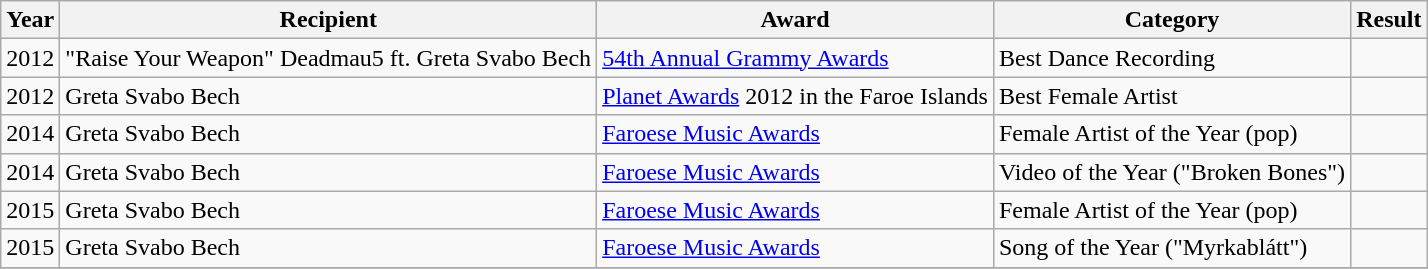<table class="wikitable">
<tr>
<th>Year</th>
<th>Recipient</th>
<th>Award</th>
<th>Category</th>
<th>Result</th>
</tr>
<tr>
<td>2012</td>
<td>"Raise Your Weapon" Deadmau5 ft. Greta Svabo Bech</td>
<td><a href='#'>54th Annual Grammy Awards</a></td>
<td>Best Dance Recording</td>
<td></td>
</tr>
<tr>
<td>2012</td>
<td>Greta Svabo Bech</td>
<td><a href='#'>Planet Awards</a> 2012 in the Faroe Islands</td>
<td>Best Female Artist</td>
<td></td>
</tr>
<tr>
<td>2014</td>
<td>Greta Svabo Bech</td>
<td><a href='#'>Faroese Music Awards</a></td>
<td>Female Artist of the Year (pop)</td>
<td></td>
</tr>
<tr>
<td>2014</td>
<td>Greta Svabo Bech</td>
<td><a href='#'>Faroese Music Awards</a></td>
<td>Video of the Year ("Broken Bones")</td>
<td></td>
</tr>
<tr>
<td>2015</td>
<td>Greta Svabo Bech</td>
<td><a href='#'>Faroese Music Awards</a></td>
<td>Female Artist of the Year (pop)</td>
<td></td>
</tr>
<tr>
<td>2015</td>
<td>Greta Svabo Bech</td>
<td><a href='#'>Faroese Music Awards</a></td>
<td>Song of the Year ("Myrkablátt")</td>
<td></td>
</tr>
<tr>
</tr>
</table>
